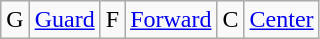<table class="wikitable">
<tr>
<td>G</td>
<td><a href='#'>Guard</a></td>
<td>F</td>
<td><a href='#'>Forward</a></td>
<td>C</td>
<td><a href='#'>Center</a></td>
</tr>
</table>
